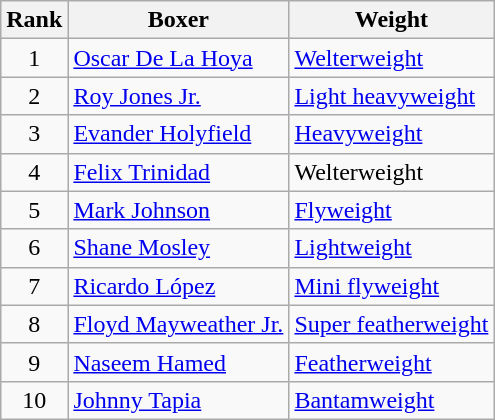<table class="wikitable ">
<tr>
<th>Rank</th>
<th>Boxer</th>
<th>Weight</th>
</tr>
<tr>
<td align=center>1</td>
<td><a href='#'>Oscar De La Hoya</a></td>
<td><a href='#'>Welterweight</a></td>
</tr>
<tr>
<td align=center>2</td>
<td><a href='#'>Roy Jones Jr.</a></td>
<td><a href='#'>Light heavyweight</a></td>
</tr>
<tr>
<td align=center>3</td>
<td><a href='#'>Evander Holyfield</a></td>
<td><a href='#'>Heavyweight</a></td>
</tr>
<tr>
<td align=center>4</td>
<td><a href='#'>Felix Trinidad</a></td>
<td>Welterweight</td>
</tr>
<tr>
<td align=center>5</td>
<td><a href='#'>Mark Johnson</a></td>
<td><a href='#'>Flyweight</a></td>
</tr>
<tr>
<td align=center>6</td>
<td><a href='#'>Shane Mosley</a></td>
<td><a href='#'>Lightweight</a></td>
</tr>
<tr>
<td align=center>7</td>
<td><a href='#'>Ricardo López</a></td>
<td><a href='#'>Mini flyweight</a></td>
</tr>
<tr>
<td align=center>8</td>
<td><a href='#'>Floyd Mayweather Jr.</a></td>
<td><a href='#'>Super featherweight</a></td>
</tr>
<tr>
<td align=center>9</td>
<td><a href='#'>Naseem Hamed</a></td>
<td><a href='#'>Featherweight</a></td>
</tr>
<tr>
<td align=center>10</td>
<td><a href='#'>Johnny Tapia</a></td>
<td><a href='#'>Bantamweight</a></td>
</tr>
</table>
